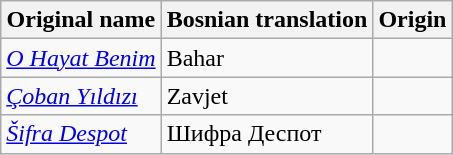<table class="wikitable">
<tr>
<th>Original name</th>
<th>Bosnian translation</th>
<th>Origin</th>
</tr>
<tr>
<td><em><a href='#'>O Hayat Benim</a></em></td>
<td>Bahar</td>
<td></td>
</tr>
<tr>
<td><em><a href='#'>Çoban Yıldızı</a></em></td>
<td>Zavjet</td>
<td></td>
</tr>
<tr>
<td><em><a href='#'>Šifra Despot</a></em></td>
<td>Шифра Деспот</td>
<td></td>
</tr>
</table>
